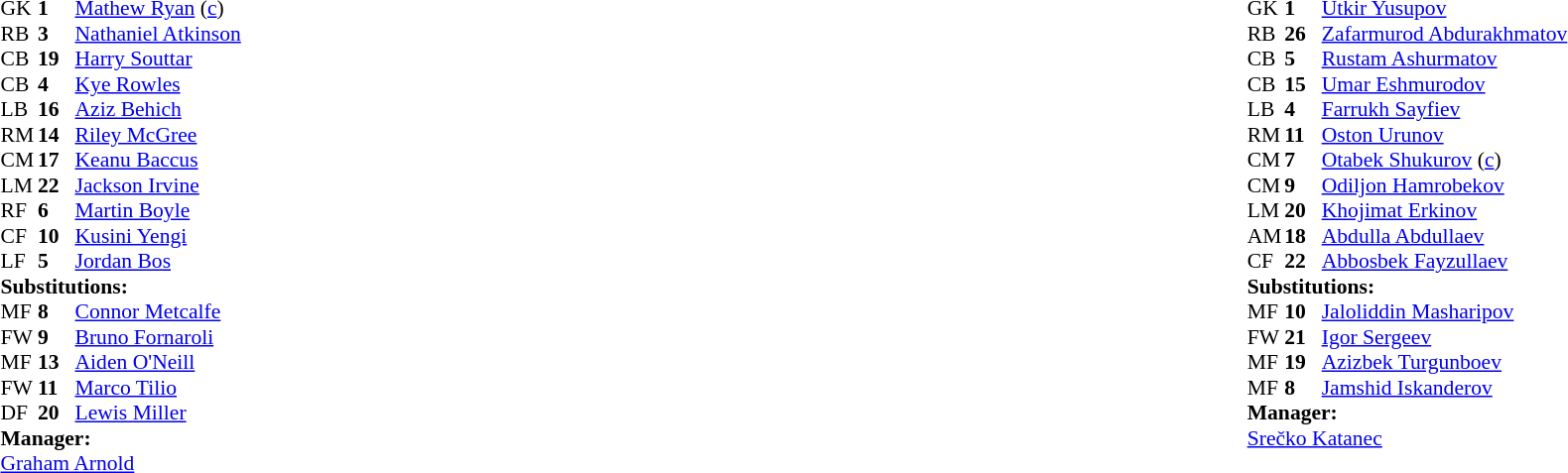<table width="100%">
<tr>
<td valign="top" width="40%"><br><table style="font-size:90%" cellspacing="0" cellpadding="0">
<tr>
<th width=25></th>
<th width=25></th>
</tr>
<tr>
<td>GK</td>
<td><strong>1</strong></td>
<td><a href='#'>Mathew Ryan</a> (<a href='#'>c</a>)</td>
</tr>
<tr>
<td>RB</td>
<td><strong>3</strong></td>
<td><a href='#'>Nathaniel Atkinson</a></td>
</tr>
<tr>
<td>CB</td>
<td><strong>19</strong></td>
<td><a href='#'>Harry Souttar</a></td>
<td></td>
</tr>
<tr>
<td>CB</td>
<td><strong>4</strong></td>
<td><a href='#'>Kye Rowles</a></td>
</tr>
<tr>
<td>LB</td>
<td><strong>16</strong></td>
<td><a href='#'>Aziz Behich</a></td>
</tr>
<tr>
<td>RM</td>
<td><strong>14</strong></td>
<td><a href='#'>Riley McGree</a></td>
<td></td>
<td></td>
</tr>
<tr>
<td>CM</td>
<td><strong>17</strong></td>
<td><a href='#'>Keanu Baccus</a></td>
<td></td>
<td></td>
</tr>
<tr>
<td>LM</td>
<td><strong>22</strong></td>
<td><a href='#'>Jackson Irvine</a></td>
</tr>
<tr>
<td>RF</td>
<td><strong>6</strong></td>
<td><a href='#'>Martin Boyle</a></td>
<td></td>
<td></td>
</tr>
<tr>
<td>CF</td>
<td><strong>10</strong></td>
<td><a href='#'>Kusini Yengi</a></td>
</tr>
<tr>
<td>LF</td>
<td><strong>5</strong></td>
<td><a href='#'>Jordan Bos</a></td>
<td></td>
<td></td>
</tr>
<tr>
<td colspan=3><strong>Substitutions:</strong></td>
</tr>
<tr>
<td>MF</td>
<td><strong>8</strong></td>
<td><a href='#'>Connor Metcalfe</a></td>
<td></td>
<td></td>
</tr>
<tr>
<td>FW</td>
<td><strong>9</strong></td>
<td><a href='#'>Bruno Fornaroli</a></td>
<td></td>
<td></td>
</tr>
<tr>
<td>MF</td>
<td><strong>13</strong></td>
<td><a href='#'>Aiden O'Neill</a></td>
<td></td>
<td></td>
</tr>
<tr>
<td>FW</td>
<td><strong>11</strong></td>
<td><a href='#'>Marco Tilio</a></td>
<td></td>
<td></td>
</tr>
<tr>
<td>DF</td>
<td><strong>20</strong></td>
<td><a href='#'>Lewis Miller</a></td>
<td></td>
<td></td>
</tr>
<tr>
<td colspan=3><strong>Manager:</strong></td>
</tr>
<tr>
<td colspan=3><a href='#'>Graham Arnold</a></td>
</tr>
</table>
</td>
<td valign="top"></td>
<td valign="top" width="50%"><br><table style="font-size:90%; margin:auto" cellspacing="0" cellpadding="0">
<tr>
<th width=25></th>
<th width=25></th>
</tr>
<tr>
<td>GK</td>
<td><strong>1</strong></td>
<td><a href='#'>Utkir Yusupov</a></td>
</tr>
<tr>
<td>RB</td>
<td><strong>26</strong></td>
<td><a href='#'>Zafarmurod Abdurakhmatov</a></td>
</tr>
<tr>
<td>CB</td>
<td><strong>5</strong></td>
<td><a href='#'>Rustam Ashurmatov</a></td>
</tr>
<tr>
<td>CB</td>
<td><strong>15</strong></td>
<td><a href='#'>Umar Eshmurodov</a></td>
<td></td>
</tr>
<tr>
<td>LB</td>
<td><strong>4</strong></td>
<td><a href='#'>Farrukh Sayfiev</a></td>
</tr>
<tr>
<td>RM</td>
<td><strong>11</strong></td>
<td><a href='#'>Oston Urunov</a></td>
<td></td>
<td></td>
</tr>
<tr>
<td>CM</td>
<td><strong>7</strong></td>
<td><a href='#'>Otabek Shukurov</a> (<a href='#'>c</a>)</td>
<td></td>
</tr>
<tr>
<td>CM</td>
<td><strong>9</strong></td>
<td><a href='#'>Odiljon Hamrobekov</a></td>
<td></td>
</tr>
<tr>
<td>LM</td>
<td><strong>20</strong></td>
<td><a href='#'>Khojimat Erkinov</a></td>
<td></td>
<td></td>
</tr>
<tr>
<td>AM</td>
<td><strong>18</strong></td>
<td><a href='#'>Abdulla Abdullaev</a></td>
</tr>
<tr>
<td>CF</td>
<td><strong>22</strong></td>
<td><a href='#'>Abbosbek Fayzullaev</a></td>
<td></td>
<td></td>
</tr>
<tr>
<td colspan=3><strong>Substitutions:</strong></td>
</tr>
<tr>
<td>MF</td>
<td><strong>10</strong></td>
<td><a href='#'>Jaloliddin Masharipov</a></td>
<td></td>
<td></td>
</tr>
<tr>
<td>FW</td>
<td><strong>21</strong></td>
<td><a href='#'>Igor Sergeev</a></td>
<td></td>
<td> </td>
</tr>
<tr>
<td>MF</td>
<td><strong>19</strong></td>
<td><a href='#'>Azizbek Turgunboev</a></td>
<td></td>
<td></td>
</tr>
<tr>
<td>MF</td>
<td><strong>8</strong></td>
<td><a href='#'>Jamshid Iskanderov</a></td>
<td></td>
<td></td>
</tr>
<tr>
<td colspan=3><strong>Manager:</strong></td>
</tr>
<tr>
<td colspan=3> <a href='#'>Srečko Katanec</a></td>
</tr>
</table>
</td>
</tr>
</table>
